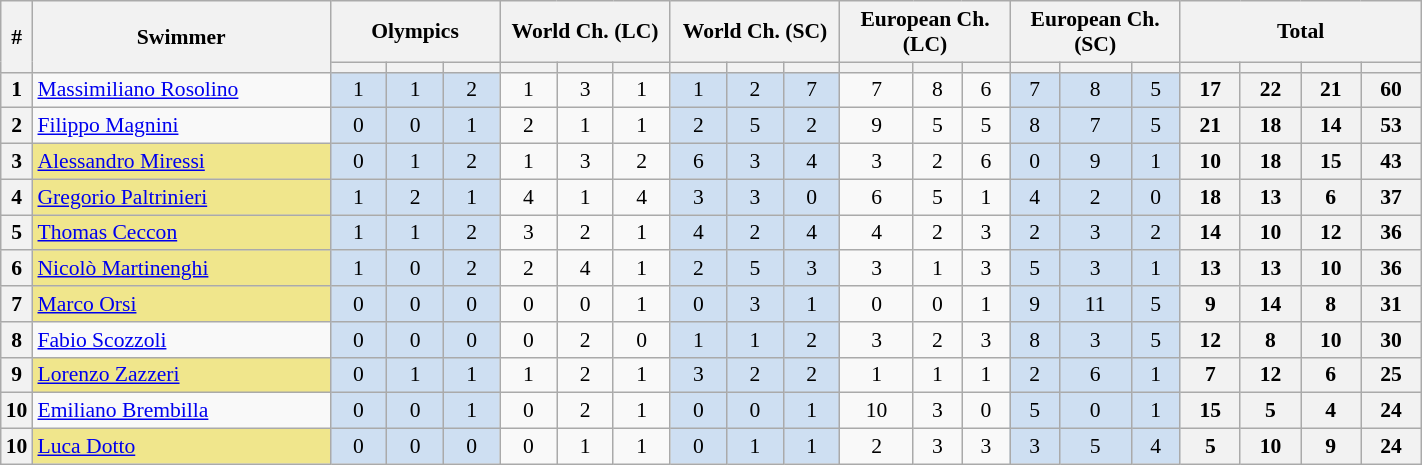<table class="wikitable" width=75% style="font-size:90%; text-align:center;">
<tr>
<th rowspan=2 width=2%>#</th>
<th rowspan=2 width=21%>Swimmer</th>
<th colspan=3 width=12%>Olympics</th>
<th colspan=3 width=12%>World Ch. (LC)</th>
<th colspan=3 width=12%>World Ch. (SC)</th>
<th colspan=3 width=12%>European Ch. (LC)</th>
<th colspan=3 width=12%>European Ch. (SC)</th>
<th colspan=4 width=17%>Total</th>
</tr>
<tr>
<th></th>
<th></th>
<th></th>
<th></th>
<th></th>
<th></th>
<th></th>
<th></th>
<th></th>
<th></th>
<th></th>
<th></th>
<th></th>
<th></th>
<th></th>
<th></th>
<th></th>
<th></th>
<th></th>
</tr>
<tr>
<th>1</th>
<td align=left><a href='#'>Massimiliano Rosolino</a></td>
<td bgcolor=#cedff2>1</td>
<td bgcolor=#cedff2>1</td>
<td bgcolor=#cedff2>2</td>
<td>1</td>
<td>3</td>
<td>1</td>
<td bgcolor=#cedff2>1</td>
<td bgcolor=#cedff2>2</td>
<td bgcolor=#cedff2>7</td>
<td>7</td>
<td>8</td>
<td>6</td>
<td bgcolor=#cedff2>7</td>
<td bgcolor=#cedff2>8</td>
<td bgcolor=#cedff2>5</td>
<th>17</th>
<th>22</th>
<th>21</th>
<th>60</th>
</tr>
<tr>
<th>2</th>
<td align=left><a href='#'>Filippo Magnini</a></td>
<td bgcolor=#cedff2>0</td>
<td bgcolor=#cedff2>0</td>
<td bgcolor=#cedff2>1</td>
<td>2</td>
<td>1</td>
<td>1</td>
<td bgcolor=#cedff2>2</td>
<td bgcolor=#cedff2>5</td>
<td bgcolor=#cedff2>2</td>
<td>9</td>
<td>5</td>
<td>5</td>
<td bgcolor=#cedff2>8</td>
<td bgcolor=#cedff2>7</td>
<td bgcolor=#cedff2>5</td>
<th>21</th>
<th>18</th>
<th>14</th>
<th>53</th>
</tr>
<tr>
<th>3</th>
<td align=left bgcolor="Khaki"><a href='#'>Alessandro Miressi</a></td>
<td bgcolor=#cedff2>0</td>
<td bgcolor=#cedff2>1</td>
<td bgcolor=#cedff2>2</td>
<td>1</td>
<td>3</td>
<td>2</td>
<td bgcolor=#cedff2>6</td>
<td bgcolor=#cedff2>3</td>
<td bgcolor=#cedff2>4</td>
<td>3</td>
<td>2</td>
<td>6</td>
<td bgcolor=#cedff2>0</td>
<td bgcolor=#cedff2>9</td>
<td bgcolor=#cedff2>1</td>
<th>10</th>
<th>18</th>
<th>15</th>
<th>43</th>
</tr>
<tr>
<th>4</th>
<td align=left bgcolor=Khaki><a href='#'>Gregorio Paltrinieri</a></td>
<td bgcolor=#cedff2>1</td>
<td bgcolor=#cedff2>2</td>
<td bgcolor="#cedff2">1</td>
<td>4</td>
<td>1</td>
<td>4</td>
<td bgcolor=#cedff2>3</td>
<td bgcolor=#cedff2>3</td>
<td bgcolor=#cedff2>0</td>
<td>6</td>
<td>5</td>
<td>1</td>
<td bgcolor=#cedff2>4</td>
<td bgcolor=#cedff2>2</td>
<td bgcolor=#cedff2>0</td>
<th>18</th>
<th>13</th>
<th>6</th>
<th>37</th>
</tr>
<tr>
<th>5</th>
<td align=left bgcolor="Khaki"><a href='#'>Thomas Ceccon</a></td>
<td bgcolor=#cedff2>1</td>
<td bgcolor=#cedff2>1</td>
<td bgcolor=#cedff2>2</td>
<td>3</td>
<td>2</td>
<td>1</td>
<td bgcolor=#cedff2>4</td>
<td bgcolor=#cedff2>2</td>
<td bgcolor=#cedff2>4</td>
<td>4</td>
<td>2</td>
<td>3</td>
<td bgcolor=#cedff2>2</td>
<td bgcolor=#cedff2>3</td>
<td bgcolor=#cedff2>2</td>
<th>14</th>
<th>10</th>
<th>12</th>
<th>36</th>
</tr>
<tr>
<th>6</th>
<td align=left bgcolor="Khaki"><a href='#'>Nicolò Martinenghi</a></td>
<td bgcolor=#cedff2>1</td>
<td bgcolor=#cedff2>0</td>
<td bgcolor=#cedff2>2</td>
<td>2</td>
<td>4</td>
<td>1</td>
<td bgcolor=#cedff2>2</td>
<td bgcolor=#cedff2>5</td>
<td bgcolor=#cedff2>3</td>
<td>3</td>
<td>1</td>
<td>3</td>
<td bgcolor=#cedff2>5</td>
<td bgcolor=#cedff2>3</td>
<td bgcolor=#cedff2>1</td>
<th>13</th>
<th>13</th>
<th>10</th>
<th>36</th>
</tr>
<tr>
<th>7</th>
<td align=left bgcolor="Khaki"><a href='#'>Marco Orsi</a></td>
<td bgcolor=#cedff2>0</td>
<td bgcolor=#cedff2>0</td>
<td bgcolor=#cedff2>0</td>
<td>0</td>
<td>0</td>
<td>1</td>
<td bgcolor=#cedff2>0</td>
<td bgcolor=#cedff2>3</td>
<td bgcolor=#cedff2>1</td>
<td>0</td>
<td>0</td>
<td>1</td>
<td bgcolor=#cedff2>9</td>
<td bgcolor=#cedff2>11</td>
<td bgcolor=#cedff2>5</td>
<th>9</th>
<th>14</th>
<th>8</th>
<th>31</th>
</tr>
<tr>
<th>8</th>
<td align=left><a href='#'>Fabio Scozzoli</a></td>
<td bgcolor=#cedff2>0</td>
<td bgcolor=#cedff2>0</td>
<td bgcolor=#cedff2>0</td>
<td>0</td>
<td>2</td>
<td>0</td>
<td bgcolor=#cedff2>1</td>
<td bgcolor=#cedff2>1</td>
<td bgcolor=#cedff2>2</td>
<td>3</td>
<td>2</td>
<td>3</td>
<td bgcolor=#cedff2>8</td>
<td bgcolor=#cedff2>3</td>
<td bgcolor=#cedff2>5</td>
<th>12</th>
<th>8</th>
<th>10</th>
<th>30</th>
</tr>
<tr>
<th>9</th>
<td align=left bgcolor="Khaki"><a href='#'>Lorenzo Zazzeri</a></td>
<td bgcolor=#cedff2>0</td>
<td bgcolor=#cedff2>1</td>
<td bgcolor=#cedff2>1</td>
<td>1</td>
<td>2</td>
<td>1</td>
<td bgcolor=#cedff2>3</td>
<td bgcolor=#cedff2>2</td>
<td bgcolor=#cedff2>2</td>
<td>1</td>
<td>1</td>
<td>1</td>
<td bgcolor=#cedff2>2</td>
<td bgcolor=#cedff2>6</td>
<td bgcolor=#cedff2>1</td>
<th>7</th>
<th>12</th>
<th>6</th>
<th>25</th>
</tr>
<tr>
<th>10</th>
<td align=left><a href='#'>Emiliano Brembilla</a></td>
<td bgcolor=#cedff2>0</td>
<td bgcolor=#cedff2>0</td>
<td bgcolor=#cedff2>1</td>
<td>0</td>
<td>2</td>
<td>1</td>
<td bgcolor=#cedff2>0</td>
<td bgcolor=#cedff2>0</td>
<td bgcolor=#cedff2>1</td>
<td>10</td>
<td>3</td>
<td>0</td>
<td bgcolor=#cedff2>5</td>
<td bgcolor=#cedff2>0</td>
<td bgcolor=#cedff2>1</td>
<th>15</th>
<th>5</th>
<th>4</th>
<th>24</th>
</tr>
<tr>
<th>10</th>
<td align="left"  bgcolor="Khaki"><a href='#'>Luca Dotto</a></td>
<td bgcolor="#cedff2">0</td>
<td bgcolor="#cedff2">0</td>
<td bgcolor="#cedff2">0</td>
<td>0</td>
<td>1</td>
<td>1</td>
<td bgcolor="#cedff2">0</td>
<td bgcolor="#cedff2">1</td>
<td bgcolor="#cedff2">1</td>
<td>2</td>
<td>3</td>
<td>3</td>
<td bgcolor="#cedff2">3</td>
<td bgcolor="#cedff2">5</td>
<td bgcolor="#cedff2">4</td>
<th>5</th>
<th>10</th>
<th>9</th>
<th>24</th>
</tr>
</table>
